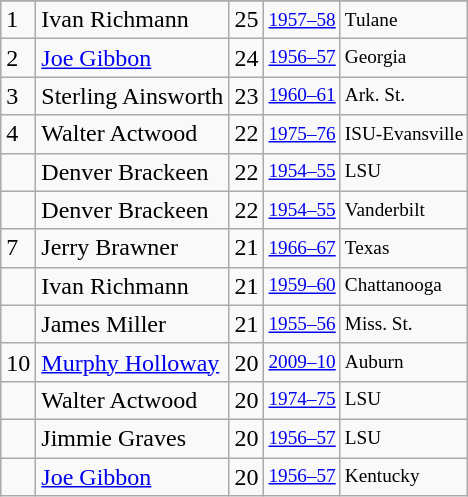<table class="wikitable">
<tr>
</tr>
<tr>
<td>1</td>
<td>Ivan Richmann</td>
<td>25</td>
<td style="font-size:80%;"><a href='#'>1957–58</a></td>
<td style="font-size:80%;">Tulane</td>
</tr>
<tr>
<td>2</td>
<td><a href='#'>Joe Gibbon</a></td>
<td>24</td>
<td style="font-size:80%;"><a href='#'>1956–57</a></td>
<td style="font-size:80%;">Georgia</td>
</tr>
<tr>
<td>3</td>
<td>Sterling Ainsworth</td>
<td>23</td>
<td style="font-size:80%;"><a href='#'>1960–61</a></td>
<td style="font-size:80%;">Ark. St.</td>
</tr>
<tr>
<td>4</td>
<td>Walter Actwood</td>
<td>22</td>
<td style="font-size:80%;"><a href='#'>1975–76</a></td>
<td style="font-size:80%;">ISU-Evansville</td>
</tr>
<tr>
<td></td>
<td>Denver Brackeen</td>
<td>22</td>
<td style="font-size:80%;"><a href='#'>1954–55</a></td>
<td style="font-size:80%;">LSU</td>
</tr>
<tr>
<td></td>
<td>Denver Brackeen</td>
<td>22</td>
<td style="font-size:80%;"><a href='#'>1954–55</a></td>
<td style="font-size:80%;">Vanderbilt</td>
</tr>
<tr>
<td>7</td>
<td>Jerry Brawner</td>
<td>21</td>
<td style="font-size:80%;"><a href='#'>1966–67</a></td>
<td style="font-size:80%;">Texas</td>
</tr>
<tr>
<td></td>
<td>Ivan Richmann</td>
<td>21</td>
<td style="font-size:80%;"><a href='#'>1959–60</a></td>
<td style="font-size:80%;">Chattanooga</td>
</tr>
<tr>
<td></td>
<td>James Miller</td>
<td>21</td>
<td style="font-size:80%;"><a href='#'>1955–56</a></td>
<td style="font-size:80%;">Miss. St.</td>
</tr>
<tr>
<td>10</td>
<td><a href='#'>Murphy Holloway</a></td>
<td>20</td>
<td style="font-size:80%;"><a href='#'>2009–10</a></td>
<td style="font-size:80%;">Auburn</td>
</tr>
<tr>
<td></td>
<td>Walter Actwood</td>
<td>20</td>
<td style="font-size:80%;"><a href='#'>1974–75</a></td>
<td style="font-size:80%;">LSU</td>
</tr>
<tr>
<td></td>
<td>Jimmie Graves</td>
<td>20</td>
<td style="font-size:80%;"><a href='#'>1956–57</a></td>
<td style="font-size:80%;">LSU</td>
</tr>
<tr>
<td></td>
<td><a href='#'>Joe Gibbon</a></td>
<td>20</td>
<td style="font-size:80%;"><a href='#'>1956–57</a></td>
<td style="font-size:80%;">Kentucky</td>
</tr>
</table>
